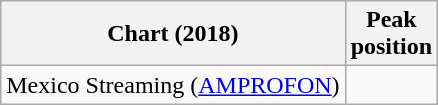<table class="wikitable">
<tr>
<th>Chart (2018)</th>
<th>Peak<br>position</th>
</tr>
<tr>
<td>Mexico Streaming (<a href='#'>AMPROFON</a>)</td>
<td></td>
</tr>
</table>
